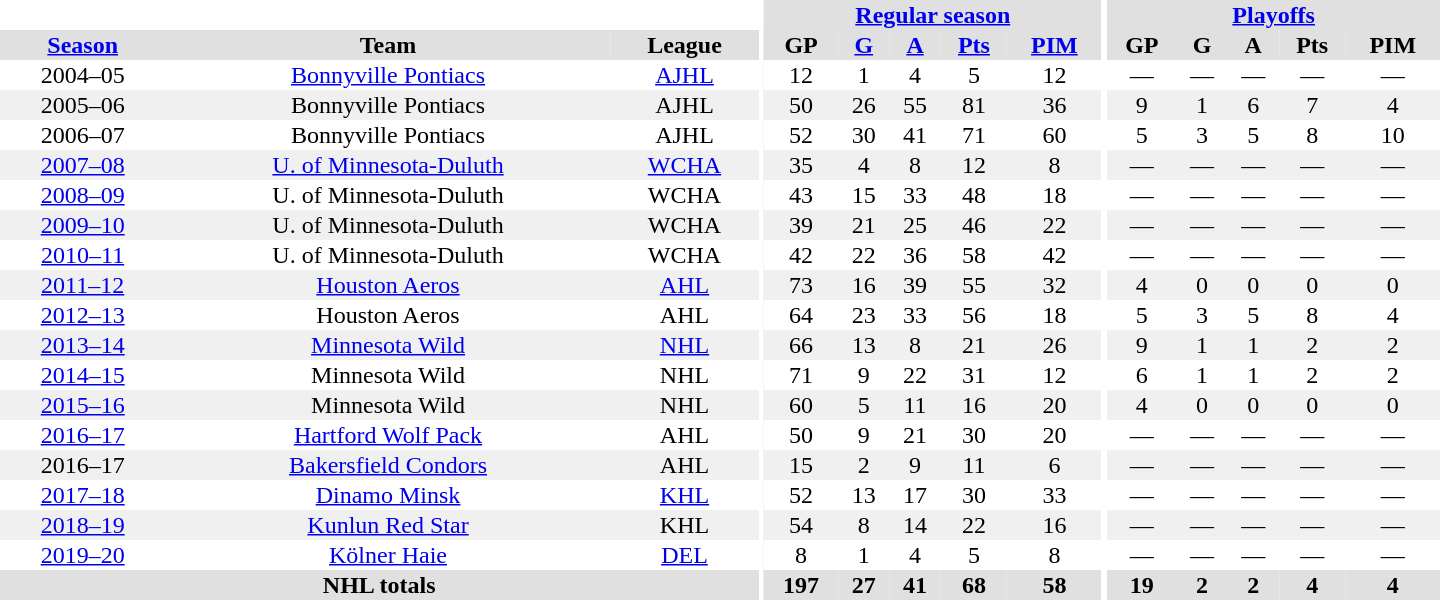<table border="0" cellpadding="1" cellspacing="0" style="text-align:center; width:60em">
<tr bgcolor="#e0e0e0">
<th colspan="3"  bgcolor="#ffffff"></th>
<th rowspan="100" bgcolor="#ffffff"></th>
<th colspan="5"><a href='#'>Regular season</a></th>
<th rowspan="100" bgcolor="#ffffff"></th>
<th colspan="5"><a href='#'>Playoffs</a></th>
</tr>
<tr bgcolor="#e0e0e0">
<th><a href='#'>Season</a></th>
<th>Team</th>
<th>League</th>
<th>GP</th>
<th><a href='#'>G</a></th>
<th><a href='#'>A</a></th>
<th><a href='#'>Pts</a></th>
<th><a href='#'>PIM</a></th>
<th>GP</th>
<th>G</th>
<th>A</th>
<th>Pts</th>
<th>PIM</th>
</tr>
<tr ALIGN="center">
<td ALIGN="center">2004–05</td>
<td ALIGN="center"><a href='#'>Bonnyville Pontiacs</a></td>
<td ALIGN="center"><a href='#'>AJHL</a></td>
<td ALIGN="center">12</td>
<td ALIGN="center">1</td>
<td ALIGN="center">4</td>
<td ALIGN="center">5</td>
<td ALIGN="center">12</td>
<td>—</td>
<td>—</td>
<td>—</td>
<td>—</td>
<td>—</td>
</tr>
<tr ALIGN="center" bgcolor="#f0f0f0">
<td ALIGN="center">2005–06</td>
<td ALIGN="center">Bonnyville Pontiacs</td>
<td ALIGN="center">AJHL</td>
<td ALIGN="center">50</td>
<td ALIGN="center">26</td>
<td ALIGN="center">55</td>
<td ALIGN="center">81</td>
<td ALIGN="center">36</td>
<td>9</td>
<td>1</td>
<td>6</td>
<td>7</td>
<td>4</td>
</tr>
<tr ALIGN="center">
<td ALIGN="center">2006–07</td>
<td ALIGN="center">Bonnyville Pontiacs</td>
<td ALIGN="center">AJHL</td>
<td ALIGN="center">52</td>
<td ALIGN="center">30</td>
<td ALIGN="center">41</td>
<td ALIGN="center">71</td>
<td ALIGN="center">60</td>
<td>5</td>
<td>3</td>
<td>5</td>
<td>8</td>
<td>10</td>
</tr>
<tr ALIGN="center" bgcolor="#f0f0f0">
<td ALIGN="center"><a href='#'>2007–08</a></td>
<td ALIGN="center"><a href='#'>U. of Minnesota-Duluth</a></td>
<td ALIGN="center"><a href='#'>WCHA</a></td>
<td ALIGN="center">35</td>
<td ALIGN="center">4</td>
<td ALIGN="center">8</td>
<td ALIGN="center">12</td>
<td ALIGN="center">8</td>
<td>—</td>
<td>—</td>
<td>—</td>
<td>—</td>
<td>—</td>
</tr>
<tr ALIGN="center">
<td ALIGN="center"><a href='#'>2008–09</a></td>
<td ALIGN="center">U. of Minnesota-Duluth</td>
<td ALIGN="center">WCHA</td>
<td ALIGN="center">43</td>
<td ALIGN="center">15</td>
<td ALIGN="center">33</td>
<td ALIGN="center">48</td>
<td ALIGN="center">18</td>
<td>—</td>
<td>—</td>
<td>—</td>
<td>—</td>
<td>—</td>
</tr>
<tr ALIGN="center" bgcolor="#f0f0f0">
<td ALIGN="center"><a href='#'>2009–10</a></td>
<td ALIGN="center">U. of Minnesota-Duluth</td>
<td ALIGN="center">WCHA</td>
<td ALIGN="center">39</td>
<td ALIGN="center">21</td>
<td ALIGN="center">25</td>
<td ALIGN="center">46</td>
<td ALIGN="center">22</td>
<td>—</td>
<td>—</td>
<td>—</td>
<td>—</td>
<td>—</td>
</tr>
<tr ALIGN="center">
<td ALIGN="center"><a href='#'>2010–11</a></td>
<td ALIGN="center">U. of Minnesota-Duluth</td>
<td ALIGN="center">WCHA</td>
<td ALIGN="center">42</td>
<td ALIGN="center">22</td>
<td ALIGN="center">36</td>
<td ALIGN="center">58</td>
<td ALIGN="center">42</td>
<td>—</td>
<td>—</td>
<td>—</td>
<td>—</td>
<td>—</td>
</tr>
<tr ALIGN="center" bgcolor="#f0f0f0">
<td ALIGN="center"><a href='#'>2011–12</a></td>
<td ALIGN="center"><a href='#'>Houston Aeros</a></td>
<td ALIGN="center"><a href='#'>AHL</a></td>
<td ALIGN="center">73</td>
<td ALIGN="center">16</td>
<td ALIGN="center">39</td>
<td ALIGN="center">55</td>
<td ALIGN="center">32</td>
<td>4</td>
<td>0</td>
<td>0</td>
<td>0</td>
<td>0</td>
</tr>
<tr ALIGN="center">
<td ALIGN="center"><a href='#'>2012–13</a></td>
<td ALIGN="center">Houston Aeros</td>
<td ALIGN="center">AHL</td>
<td ALIGN="center">64</td>
<td ALIGN="center">23</td>
<td ALIGN="center">33</td>
<td ALIGN="center">56</td>
<td ALIGN="center">18</td>
<td ALIGN="center">5</td>
<td ALIGN="center">3</td>
<td ALIGN="center">5</td>
<td ALIGN="center">8</td>
<td ALIGN="center">4</td>
</tr>
<tr ALIGN="center" bgcolor="#f0f0f0">
<td ALIGN="center"><a href='#'>2013–14</a></td>
<td ALIGN="center"><a href='#'>Minnesota Wild</a></td>
<td ALIGN="center"><a href='#'>NHL</a></td>
<td ALIGN="center">66</td>
<td ALIGN="center">13</td>
<td ALIGN="center">8</td>
<td ALIGN="center">21</td>
<td ALIGN="center">26</td>
<td>9</td>
<td>1</td>
<td>1</td>
<td>2</td>
<td>2</td>
</tr>
<tr ALIGN="center">
<td ALIGN="center"><a href='#'>2014–15</a></td>
<td ALIGN="center">Minnesota Wild</td>
<td ALIGN="center">NHL</td>
<td ALIGN="center">71</td>
<td ALIGN="center">9</td>
<td ALIGN="center">22</td>
<td ALIGN="center">31</td>
<td ALIGN="center">12</td>
<td>6</td>
<td>1</td>
<td>1</td>
<td>2</td>
<td>2</td>
</tr>
<tr bgcolor="#f0f0f0">
<td><a href='#'>2015–16</a></td>
<td>Minnesota Wild</td>
<td>NHL</td>
<td>60</td>
<td>5</td>
<td>11</td>
<td>16</td>
<td>20</td>
<td>4</td>
<td>0</td>
<td>0</td>
<td>0</td>
<td>0</td>
</tr>
<tr ALIGN="center">
<td ALIGN="center"><a href='#'>2016–17</a></td>
<td ALIGN="center"><a href='#'>Hartford Wolf Pack</a></td>
<td ALIGN="center">AHL</td>
<td ALIGN="center">50</td>
<td ALIGN="center">9</td>
<td ALIGN="center">21</td>
<td ALIGN="center">30</td>
<td ALIGN="center">20</td>
<td>—</td>
<td>—</td>
<td>—</td>
<td>—</td>
<td>—</td>
</tr>
<tr ALIGN="center"  bgcolor="#f0f0f0">
<td ALIGN="center">2016–17</td>
<td ALIGN="center"><a href='#'>Bakersfield Condors</a></td>
<td ALIGN="center">AHL</td>
<td ALIGN="center">15</td>
<td ALIGN="center">2</td>
<td ALIGN="center">9</td>
<td ALIGN="center">11</td>
<td ALIGN="center">6</td>
<td>—</td>
<td>—</td>
<td>—</td>
<td>—</td>
<td>—</td>
</tr>
<tr ALIGN="center">
<td ALIGN="center"><a href='#'>2017–18</a></td>
<td ALIGN="center"><a href='#'>Dinamo Minsk</a></td>
<td ALIGN="center"><a href='#'>KHL</a></td>
<td ALIGN="center">52</td>
<td ALIGN="center">13</td>
<td ALIGN="center">17</td>
<td ALIGN="center">30</td>
<td ALIGN="center">33</td>
<td>—</td>
<td>—</td>
<td>—</td>
<td>—</td>
<td>—</td>
</tr>
<tr style="background: #f0f0f0;">
<td><a href='#'>2018–19</a></td>
<td><a href='#'>Kunlun Red Star</a></td>
<td>KHL</td>
<td>54</td>
<td>8</td>
<td>14</td>
<td>22</td>
<td>16</td>
<td>—</td>
<td>—</td>
<td>—</td>
<td>—</td>
<td>—</td>
</tr>
<tr>
<td><a href='#'>2019–20</a></td>
<td><a href='#'>Kölner Haie</a></td>
<td><a href='#'>DEL</a></td>
<td>8</td>
<td>1</td>
<td>4</td>
<td>5</td>
<td>8</td>
<td>—</td>
<td>—</td>
<td>—</td>
<td>—</td>
<td>—</td>
</tr>
<tr bgcolor="#e0e0e0">
<th colspan="3">NHL totals</th>
<th>197</th>
<th>27</th>
<th>41</th>
<th>68</th>
<th>58</th>
<th>19</th>
<th>2</th>
<th>2</th>
<th>4</th>
<th>4</th>
</tr>
</table>
